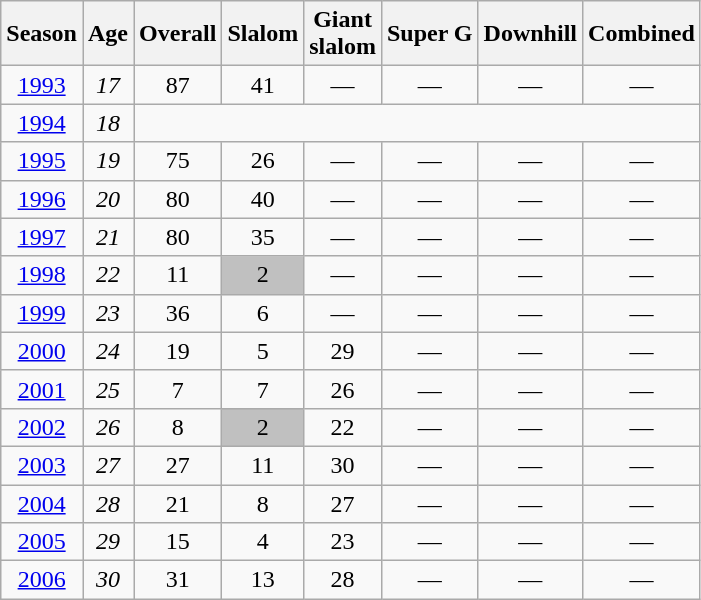<table class=wikitable style="text-align:center">
<tr>
<th>Season</th>
<th>Age</th>
<th>Overall</th>
<th>Slalom</th>
<th>Giant<br>slalom</th>
<th>Super G</th>
<th>Downhill</th>
<th>Combined</th>
</tr>
<tr>
<td><a href='#'>1993</a></td>
<td><em>17</em></td>
<td>87</td>
<td>41</td>
<td>—</td>
<td>—</td>
<td>—</td>
<td>—</td>
</tr>
<tr>
<td><a href='#'>1994</a></td>
<td><em>18</em></td>
<td colspan=6></td>
</tr>
<tr>
<td><a href='#'>1995</a></td>
<td><em>19</em></td>
<td>75</td>
<td>26</td>
<td>—</td>
<td>—</td>
<td>—</td>
<td>—</td>
</tr>
<tr>
<td><a href='#'>1996</a></td>
<td><em>20</em></td>
<td>80</td>
<td>40</td>
<td>—</td>
<td>—</td>
<td>—</td>
<td>—</td>
</tr>
<tr>
<td><a href='#'>1997</a></td>
<td><em>21</em></td>
<td>80</td>
<td>35</td>
<td>—</td>
<td>—</td>
<td>—</td>
<td>—</td>
</tr>
<tr>
<td><a href='#'>1998</a></td>
<td><em>22</em></td>
<td>11</td>
<td bgcolor="silver">2</td>
<td>—</td>
<td>—</td>
<td>—</td>
<td>—</td>
</tr>
<tr>
<td><a href='#'>1999</a></td>
<td><em>23</em></td>
<td>36</td>
<td>6</td>
<td>—</td>
<td>—</td>
<td>—</td>
<td>—</td>
</tr>
<tr>
<td><a href='#'>2000</a></td>
<td><em>24</em></td>
<td>19</td>
<td>5</td>
<td>29</td>
<td>—</td>
<td>—</td>
<td>—</td>
</tr>
<tr>
<td><a href='#'>2001</a></td>
<td><em>25</em></td>
<td>7</td>
<td>7</td>
<td>26</td>
<td>—</td>
<td>—</td>
<td>—</td>
</tr>
<tr>
<td><a href='#'>2002</a></td>
<td><em>26</em></td>
<td>8</td>
<td bgcolor="silver">2</td>
<td>22</td>
<td>—</td>
<td>—</td>
<td>—</td>
</tr>
<tr>
<td><a href='#'>2003</a></td>
<td><em>27</em></td>
<td>27</td>
<td>11</td>
<td>30</td>
<td>—</td>
<td>—</td>
<td>—</td>
</tr>
<tr>
<td><a href='#'>2004</a></td>
<td><em>28</em></td>
<td>21</td>
<td>8</td>
<td>27</td>
<td>—</td>
<td>—</td>
<td>—</td>
</tr>
<tr>
<td><a href='#'>2005</a></td>
<td><em>29</em></td>
<td>15</td>
<td>4</td>
<td>23</td>
<td>—</td>
<td>—</td>
<td>—</td>
</tr>
<tr>
<td><a href='#'>2006</a></td>
<td><em>30</em></td>
<td>31</td>
<td>13</td>
<td>28</td>
<td>—</td>
<td>—</td>
<td>—</td>
</tr>
</table>
